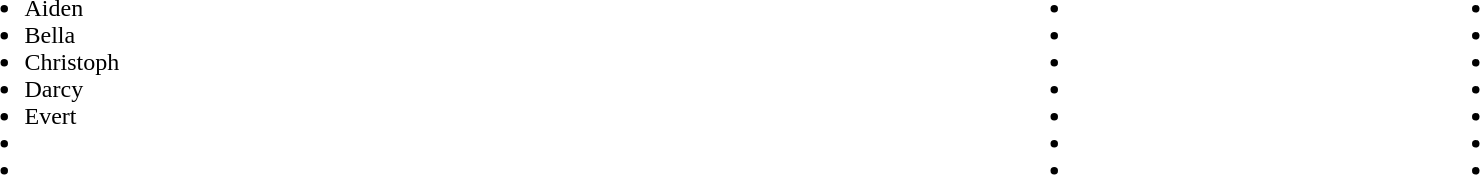<table style="width:100%">
<tr>
<td><br><ul><li>Aiden</li><li>Bella</li><li>Christoph</li><li>Darcy</li><li>Evert</li><li></li><li></li></ul></td>
<td><br><ul><li></li><li></li><li></li><li></li><li></li><li></li><li></li></ul></td>
<td><br><ul><li></li><li></li><li></li><li></li><li></li><li></li><li></li></ul></td>
</tr>
</table>
